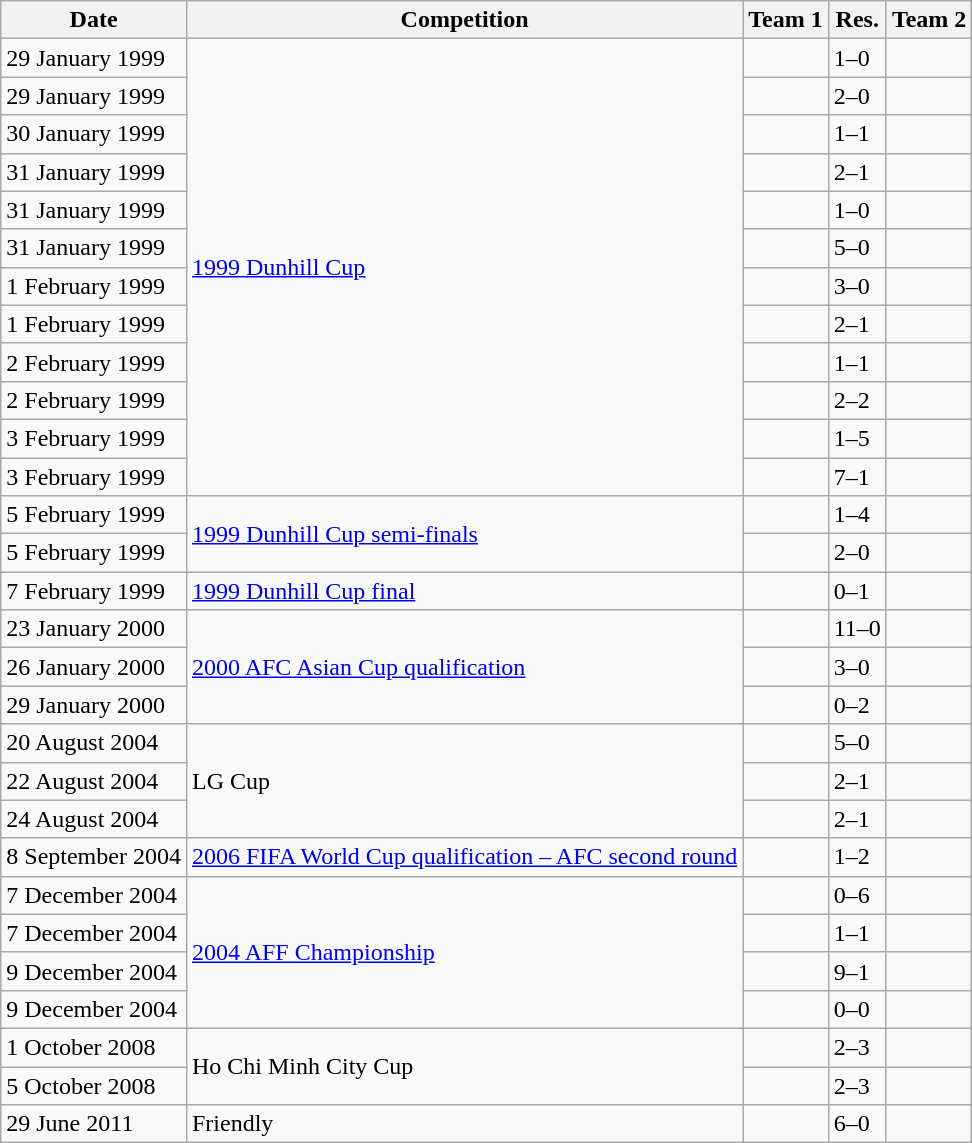<table class="wikitable">
<tr>
<th>Date</th>
<th>Competition</th>
<th>Team 1</th>
<th>Res.</th>
<th>Team 2</th>
</tr>
<tr>
<td>29 January 1999</td>
<td rowspan="12"><a href='#'>1999 Dunhill Cup</a></td>
<td></td>
<td>1–0</td>
<td></td>
</tr>
<tr>
<td>29 January 1999</td>
<td></td>
<td>2–0</td>
<td></td>
</tr>
<tr>
<td>30 January 1999</td>
<td></td>
<td>1–1</td>
<td></td>
</tr>
<tr>
<td>31 January 1999</td>
<td></td>
<td>2–1</td>
<td></td>
</tr>
<tr>
<td>31 January 1999</td>
<td></td>
<td>1–0</td>
<td></td>
</tr>
<tr>
<td>31 January 1999</td>
<td></td>
<td>5–0</td>
<td></td>
</tr>
<tr>
<td>1 February 1999</td>
<td></td>
<td>3–0</td>
<td></td>
</tr>
<tr>
<td>1 February 1999</td>
<td></td>
<td>2–1</td>
<td></td>
</tr>
<tr>
<td>2 February 1999</td>
<td></td>
<td>1–1</td>
<td></td>
</tr>
<tr>
<td>2 February 1999</td>
<td></td>
<td>2–2</td>
<td></td>
</tr>
<tr>
<td>3 February 1999</td>
<td></td>
<td>1–5</td>
<td></td>
</tr>
<tr>
<td>3 February 1999</td>
<td></td>
<td>7–1</td>
<td></td>
</tr>
<tr>
<td>5 February 1999</td>
<td rowspan="2"><a href='#'>1999 Dunhill Cup semi-finals</a></td>
<td></td>
<td>1–4</td>
<td></td>
</tr>
<tr>
<td>5 February 1999</td>
<td></td>
<td>2–0</td>
<td></td>
</tr>
<tr>
<td>7 February 1999</td>
<td><a href='#'>1999 Dunhill Cup final</a></td>
<td></td>
<td>0–1</td>
<td></td>
</tr>
<tr>
<td>23 January 2000</td>
<td rowspan="3"><a href='#'>2000 AFC Asian Cup qualification</a></td>
<td></td>
<td>11–0</td>
<td></td>
</tr>
<tr>
<td>26 January 2000</td>
<td></td>
<td>3–0</td>
<td></td>
</tr>
<tr>
<td>29 January 2000</td>
<td></td>
<td>0–2</td>
<td></td>
</tr>
<tr>
<td>20 August 2004</td>
<td rowspan="3">LG Cup</td>
<td></td>
<td>5–0</td>
<td></td>
</tr>
<tr>
<td>22 August 2004</td>
<td></td>
<td>2–1</td>
<td></td>
</tr>
<tr>
<td>24 August 2004</td>
<td></td>
<td>2–1</td>
<td></td>
</tr>
<tr>
<td>8 September 2004</td>
<td><a href='#'>2006 FIFA World Cup qualification – AFC second round</a></td>
<td></td>
<td>1–2</td>
<td></td>
</tr>
<tr>
<td>7 December 2004</td>
<td rowspan="4"><a href='#'>2004 AFF Championship</a></td>
<td></td>
<td>0–6</td>
<td></td>
</tr>
<tr>
<td>7 December 2004</td>
<td></td>
<td>1–1</td>
<td></td>
</tr>
<tr>
<td>9 December 2004</td>
<td></td>
<td>9–1</td>
<td></td>
</tr>
<tr>
<td>9 December 2004</td>
<td></td>
<td>0–0</td>
<td></td>
</tr>
<tr>
<td>1 October 2008</td>
<td rowspan="2">Ho Chi Minh City Cup</td>
<td></td>
<td>2–3</td>
<td></td>
</tr>
<tr>
<td>5 October 2008</td>
<td></td>
<td>2–3</td>
<td></td>
</tr>
<tr>
<td>29 June 2011</td>
<td>Friendly</td>
<td></td>
<td>6–0</td>
<td></td>
</tr>
</table>
